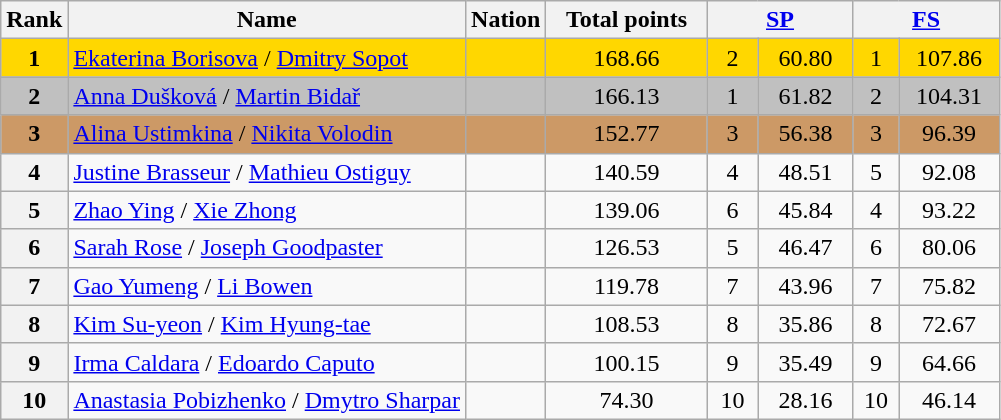<table class="wikitable sortable">
<tr>
<th>Rank</th>
<th>Name</th>
<th>Nation</th>
<th width="100px">Total points</th>
<th colspan="2" width="90px"><a href='#'>SP</a></th>
<th colspan="2" width="90px"><a href='#'>FS</a></th>
</tr>
<tr bgcolor="gold">
<td align="center" bgcolor="gold"><strong>1</strong></td>
<td><a href='#'>Ekaterina Borisova</a> / <a href='#'>Dmitry Sopot</a></td>
<td></td>
<td align="center">168.66</td>
<td align="center">2</td>
<td align="center">60.80</td>
<td align="center">1</td>
<td align="center">107.86</td>
</tr>
<tr bgcolor="silver">
<td align="center" bgcolor="silver"><strong>2</strong></td>
<td><a href='#'>Anna Dušková</a> / <a href='#'>Martin Bidař</a></td>
<td></td>
<td align="center">166.13</td>
<td align="center">1</td>
<td align="center">61.82</td>
<td align="center">2</td>
<td align="center">104.31</td>
</tr>
<tr bgcolor="#cc9966">
<td align="center" bgcolor="#cc9966"><strong>3</strong></td>
<td><a href='#'>Alina Ustimkina</a> / <a href='#'>Nikita Volodin</a></td>
<td></td>
<td align="center">152.77</td>
<td align="center">3</td>
<td align="center">56.38</td>
<td align="center">3</td>
<td align="center">96.39</td>
</tr>
<tr>
<th>4</th>
<td><a href='#'>Justine Brasseur</a> / <a href='#'>Mathieu Ostiguy</a></td>
<td></td>
<td align="center">140.59</td>
<td align="center">4</td>
<td align="center">48.51</td>
<td align="center">5</td>
<td align="center">92.08</td>
</tr>
<tr>
<th>5</th>
<td><a href='#'>Zhao Ying</a> / <a href='#'>Xie Zhong</a></td>
<td></td>
<td align="center">139.06</td>
<td align="center">6</td>
<td align="center">45.84</td>
<td align="center">4</td>
<td align="center">93.22</td>
</tr>
<tr>
<th>6</th>
<td><a href='#'>Sarah Rose</a> / <a href='#'>Joseph Goodpaster</a></td>
<td></td>
<td align="center">126.53</td>
<td align="center">5</td>
<td align="center">46.47</td>
<td align="center">6</td>
<td align="center">80.06</td>
</tr>
<tr>
<th>7</th>
<td><a href='#'>Gao Yumeng</a> / <a href='#'>Li Bowen</a></td>
<td></td>
<td align="center">119.78</td>
<td align="center">7</td>
<td align="center">43.96</td>
<td align="center">7</td>
<td align="center">75.82</td>
</tr>
<tr>
<th>8</th>
<td><a href='#'>Kim Su-yeon</a> / <a href='#'>Kim Hyung-tae</a></td>
<td></td>
<td align="center">108.53</td>
<td align="center">8</td>
<td align="center">35.86</td>
<td align="center">8</td>
<td align="center">72.67</td>
</tr>
<tr>
<th>9</th>
<td><a href='#'>Irma Caldara</a> / <a href='#'>Edoardo Caputo</a></td>
<td></td>
<td align="center">100.15</td>
<td align="center">9</td>
<td align="center">35.49</td>
<td align="center">9</td>
<td align="center">64.66</td>
</tr>
<tr>
<th>10</th>
<td><a href='#'>Anastasia Pobizhenko</a> / <a href='#'>Dmytro Sharpar</a></td>
<td></td>
<td align="center">74.30</td>
<td align="center">10</td>
<td align="center">28.16</td>
<td align="center">10</td>
<td align="center">46.14</td>
</tr>
</table>
